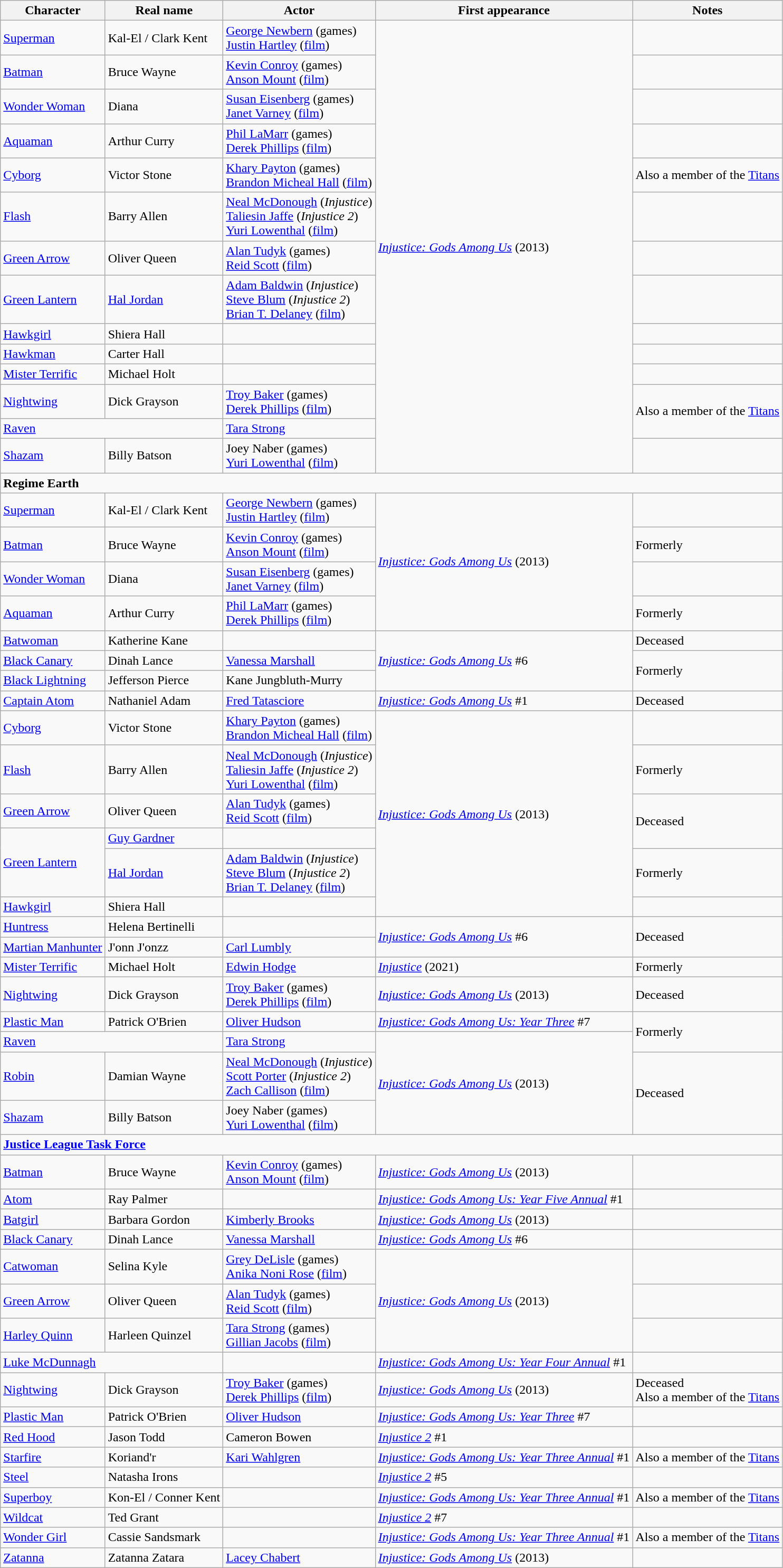<table class="wikitable">
<tr>
<th>Character</th>
<th>Real name</th>
<th>Actor</th>
<th>First appearance</th>
<th>Notes</th>
</tr>
<tr>
<td><a href='#'>Superman</a></td>
<td>Kal-El / Clark Kent</td>
<td><a href='#'>George Newbern</a> (games)<br><a href='#'>Justin Hartley</a> (<a href='#'>film</a>)</td>
<td rowspan="14"><em><a href='#'>Injustice: Gods Among Us</a></em> (2013)</td>
<td></td>
</tr>
<tr>
<td><a href='#'>Batman</a></td>
<td>Bruce Wayne</td>
<td><a href='#'>Kevin Conroy</a> (games)<br><a href='#'>Anson Mount</a> (<a href='#'>film</a>)</td>
<td></td>
</tr>
<tr>
<td><a href='#'>Wonder Woman</a></td>
<td>Diana</td>
<td><a href='#'>Susan Eisenberg</a> (games)<br><a href='#'>Janet Varney</a> (<a href='#'>film</a>)</td>
<td></td>
</tr>
<tr>
<td><a href='#'>Aquaman</a></td>
<td>Arthur Curry</td>
<td><a href='#'>Phil LaMarr</a> (games)<br><a href='#'>Derek Phillips</a> (<a href='#'>film</a>)</td>
<td></td>
</tr>
<tr>
<td><a href='#'>Cyborg</a></td>
<td>Victor Stone</td>
<td><a href='#'>Khary Payton</a> (games)<br><a href='#'>Brandon Micheal Hall</a> (<a href='#'>film</a>)</td>
<td>Also a member of the <a href='#'>Titans</a></td>
</tr>
<tr>
<td><a href='#'>Flash</a></td>
<td>Barry Allen</td>
<td><a href='#'>Neal McDonough</a> (<em>Injustice</em>)<br><a href='#'>Taliesin Jaffe</a> (<em>Injustice 2</em>)<br><a href='#'>Yuri Lowenthal</a> (<a href='#'>film</a>)</td>
<td></td>
</tr>
<tr>
<td><a href='#'>Green Arrow</a></td>
<td>Oliver Queen</td>
<td><a href='#'>Alan Tudyk</a> (games)<br><a href='#'>Reid Scott</a> (<a href='#'>film</a>)</td>
<td></td>
</tr>
<tr>
<td><a href='#'>Green Lantern</a></td>
<td><a href='#'>Hal Jordan</a></td>
<td><a href='#'>Adam Baldwin</a> (<em>Injustice</em>)<br><a href='#'>Steve Blum</a> (<em>Injustice 2</em>)<br><a href='#'>Brian T. Delaney</a> (<a href='#'>film</a>)</td>
<td></td>
</tr>
<tr>
<td><a href='#'>Hawkgirl</a></td>
<td>Shiera Hall</td>
<td></td>
<td></td>
</tr>
<tr>
<td><a href='#'>Hawkman</a></td>
<td>Carter Hall</td>
<td></td>
<td></td>
</tr>
<tr>
<td><a href='#'>Mister Terrific</a></td>
<td>Michael Holt</td>
<td></td>
<td></td>
</tr>
<tr>
<td><a href='#'>Nightwing</a></td>
<td>Dick Grayson</td>
<td><a href='#'>Troy Baker</a> (games)<br><a href='#'>Derek Phillips</a> (<a href='#'>film</a>)</td>
<td rowspan="2">Also a member of the <a href='#'>Titans</a></td>
</tr>
<tr>
<td colspan="2"><a href='#'>Raven</a></td>
<td><a href='#'>Tara Strong</a></td>
</tr>
<tr>
<td><a href='#'>Shazam</a></td>
<td>Billy Batson</td>
<td>Joey Naber (games)<br><a href='#'>Yuri Lowenthal</a> (<a href='#'>film</a>)</td>
<td></td>
</tr>
<tr>
<td colspan="5"><strong>Regime Earth</strong></td>
</tr>
<tr>
<td><a href='#'>Superman</a></td>
<td>Kal-El / Clark Kent</td>
<td><a href='#'>George Newbern</a> (games)<br><a href='#'>Justin Hartley</a> (<a href='#'>film</a>)</td>
<td rowspan="4"><em><a href='#'>Injustice: Gods Among Us</a></em> (2013)</td>
<td></td>
</tr>
<tr>
<td><a href='#'>Batman</a></td>
<td>Bruce Wayne</td>
<td><a href='#'>Kevin Conroy</a> (games)<br><a href='#'>Anson Mount</a> (<a href='#'>film</a>)</td>
<td>Formerly</td>
</tr>
<tr>
<td><a href='#'>Wonder Woman</a></td>
<td>Diana</td>
<td><a href='#'>Susan Eisenberg</a> (games)<br><a href='#'>Janet Varney</a> (<a href='#'>film</a>)</td>
<td></td>
</tr>
<tr>
<td><a href='#'>Aquaman</a></td>
<td>Arthur Curry</td>
<td><a href='#'>Phil LaMarr</a> (games)<br><a href='#'>Derek Phillips</a> (<a href='#'>film</a>)</td>
<td>Formerly</td>
</tr>
<tr>
<td><a href='#'>Batwoman</a></td>
<td>Katherine Kane</td>
<td></td>
<td rowspan="3"><a href='#'><em>Injustice: Gods Among Us</em></a> #6</td>
<td>Deceased</td>
</tr>
<tr>
<td><a href='#'>Black Canary</a></td>
<td>Dinah Lance</td>
<td><a href='#'>Vanessa Marshall</a></td>
<td rowspan="2">Formerly</td>
</tr>
<tr>
<td><a href='#'>Black Lightning</a></td>
<td>Jefferson Pierce</td>
<td>Kane Jungbluth-Murry</td>
</tr>
<tr>
<td><a href='#'>Captain Atom</a></td>
<td>Nathaniel Adam</td>
<td><a href='#'>Fred Tatasciore</a></td>
<td><a href='#'><em>Injustice: Gods Among Us</em></a> #1</td>
<td>Deceased</td>
</tr>
<tr>
<td><a href='#'>Cyborg</a></td>
<td>Victor Stone</td>
<td><a href='#'>Khary Payton</a> (games)<br><a href='#'>Brandon Micheal Hall</a> (<a href='#'>film</a>)</td>
<td rowspan="6"><em><a href='#'>Injustice: Gods Among Us</a></em> (2013)</td>
<td></td>
</tr>
<tr>
<td><a href='#'>Flash</a></td>
<td>Barry Allen</td>
<td><a href='#'>Neal McDonough</a> (<em>Injustice</em>)<br><a href='#'>Taliesin Jaffe</a> (<em>Injustice 2</em>)<br><a href='#'>Yuri Lowenthal</a> (<a href='#'>film</a>)</td>
<td>Formerly</td>
</tr>
<tr>
<td><a href='#'>Green Arrow</a></td>
<td>Oliver Queen</td>
<td><a href='#'>Alan Tudyk</a> (games)<br><a href='#'>Reid Scott</a> (<a href='#'>film</a>)</td>
<td rowspan="2">Deceased</td>
</tr>
<tr>
<td rowspan="2"><a href='#'>Green Lantern</a></td>
<td><a href='#'>Guy Gardner</a></td>
<td></td>
</tr>
<tr>
<td><a href='#'>Hal Jordan</a></td>
<td><a href='#'>Adam Baldwin</a> (<em>Injustice</em>)<br><a href='#'>Steve Blum</a> (<em>Injustice 2</em>)<br><a href='#'>Brian T. Delaney</a> (<a href='#'>film</a>)</td>
<td>Formerly</td>
</tr>
<tr>
<td><a href='#'>Hawkgirl</a></td>
<td>Shiera Hall</td>
<td></td>
<td></td>
</tr>
<tr>
<td><a href='#'>Huntress</a></td>
<td>Helena Bertinelli</td>
<td></td>
<td rowspan="2"><a href='#'><em>Injustice: Gods Among Us</em></a> #6</td>
<td rowspan="2">Deceased</td>
</tr>
<tr>
<td><a href='#'>Martian Manhunter</a></td>
<td>J'onn J'onzz</td>
<td><a href='#'>Carl Lumbly</a></td>
</tr>
<tr>
<td><a href='#'>Mister Terrific</a></td>
<td>Michael Holt</td>
<td><a href='#'>Edwin Hodge</a></td>
<td><a href='#'><em>Injustice</em></a> (2021)</td>
<td>Formerly</td>
</tr>
<tr>
<td><a href='#'>Nightwing</a></td>
<td>Dick Grayson</td>
<td><a href='#'>Troy Baker</a> (games)<br><a href='#'>Derek Phillips</a> (<a href='#'>film</a>)</td>
<td><em><a href='#'>Injustice: Gods Among Us</a></em> (2013)</td>
<td>Deceased</td>
</tr>
<tr>
<td><a href='#'>Plastic Man</a></td>
<td>Patrick O'Brien</td>
<td><a href='#'>Oliver Hudson</a></td>
<td><a href='#'><em>Injustice: Gods Among Us: Year Three</em></a> #7</td>
<td rowspan="2">Formerly</td>
</tr>
<tr>
<td colspan="2"><a href='#'>Raven</a></td>
<td><a href='#'>Tara Strong</a></td>
<td rowspan="3"><em><a href='#'>Injustice: Gods Among Us</a></em> (2013)</td>
</tr>
<tr>
<td><a href='#'>Robin</a></td>
<td>Damian Wayne</td>
<td><a href='#'>Neal McDonough</a> (<em>Injustice</em>)<br><a href='#'>Scott Porter</a> (<em>Injustice 2</em>)<br><a href='#'>Zach Callison</a> (<a href='#'>film</a>)</td>
<td rowspan="2">Deceased</td>
</tr>
<tr>
<td><a href='#'>Shazam</a></td>
<td>Billy Batson</td>
<td>Joey Naber (games)<br><a href='#'>Yuri Lowenthal</a> (<a href='#'>film</a>)</td>
</tr>
<tr>
<td colspan="5"><a href='#'><strong>Justice League Task Force</strong></a></td>
</tr>
<tr>
<td><a href='#'>Batman</a></td>
<td>Bruce Wayne</td>
<td><a href='#'>Kevin Conroy</a> (games)<br><a href='#'>Anson Mount</a> (<a href='#'>film</a>)</td>
<td><em><a href='#'>Injustice: Gods Among Us</a></em> (2013)</td>
<td></td>
</tr>
<tr>
<td><a href='#'>Atom</a></td>
<td>Ray Palmer</td>
<td></td>
<td><a href='#'><em>Injustice: Gods Among Us: Year Five Annual</em></a> #1</td>
<td></td>
</tr>
<tr>
<td><a href='#'>Batgirl</a></td>
<td>Barbara Gordon</td>
<td><a href='#'>Kimberly Brooks</a></td>
<td><em><a href='#'>Injustice: Gods Among Us</a></em> (2013)</td>
<td></td>
</tr>
<tr>
<td><a href='#'>Black Canary</a></td>
<td>Dinah Lance</td>
<td><a href='#'>Vanessa Marshall</a></td>
<td><a href='#'><em>Injustice: Gods Among Us</em></a> #6</td>
<td></td>
</tr>
<tr>
<td><a href='#'>Catwoman</a></td>
<td>Selina Kyle</td>
<td><a href='#'>Grey DeLisle</a> (games)<br><a href='#'>Anika Noni Rose</a> (<a href='#'>film</a>)</td>
<td rowspan="3"><em><a href='#'>Injustice: Gods Among Us</a></em> (2013)</td>
<td></td>
</tr>
<tr>
<td><a href='#'>Green Arrow</a></td>
<td>Oliver Queen</td>
<td><a href='#'>Alan Tudyk</a> (games)<br><a href='#'>Reid Scott</a> (<a href='#'>film</a>)</td>
<td></td>
</tr>
<tr>
<td><a href='#'>Harley Quinn</a></td>
<td>Harleen Quinzel</td>
<td><a href='#'>Tara Strong</a> (games)<br><a href='#'>Gillian Jacobs</a> (<a href='#'>film</a>)</td>
<td></td>
</tr>
<tr>
<td colspan="2"><a href='#'>Luke McDunnagh</a></td>
<td></td>
<td><a href='#'><em>Injustice: Gods Among Us: Year Four Annual</em></a> #1</td>
<td></td>
</tr>
<tr>
<td><a href='#'>Nightwing</a></td>
<td>Dick Grayson</td>
<td><a href='#'>Troy Baker</a> (games)<br><a href='#'>Derek Phillips</a> (<a href='#'>film</a>)</td>
<td><em><a href='#'>Injustice: Gods Among Us</a></em> (2013)</td>
<td>Deceased<br>Also a member of the <a href='#'>Titans</a></td>
</tr>
<tr>
<td><a href='#'>Plastic Man</a></td>
<td>Patrick O'Brien</td>
<td><a href='#'>Oliver Hudson</a></td>
<td><a href='#'><em>Injustice: Gods Among Us: Year Three</em></a> #7</td>
<td></td>
</tr>
<tr>
<td><a href='#'>Red Hood</a></td>
<td>Jason Todd</td>
<td>Cameron Bowen</td>
<td><a href='#'><em>Injustice 2</em></a> #1</td>
<td></td>
</tr>
<tr>
<td><a href='#'>Starfire</a></td>
<td>Koriand'r</td>
<td><a href='#'>Kari Wahlgren</a></td>
<td><a href='#'><em>Injustice: Gods Among Us: Year Three Annual</em></a> #1</td>
<td>Also a member of the <a href='#'>Titans</a></td>
</tr>
<tr>
<td><a href='#'>Steel</a></td>
<td>Natasha Irons</td>
<td></td>
<td><a href='#'><em>Injustice 2</em></a> #5</td>
<td></td>
</tr>
<tr>
<td><a href='#'>Superboy</a></td>
<td>Kon-El / Conner Kent</td>
<td></td>
<td><a href='#'><em>Injustice: Gods Among Us: Year Three Annual</em></a> #1</td>
<td>Also a member of the <a href='#'>Titans</a></td>
</tr>
<tr>
<td><a href='#'>Wildcat</a></td>
<td>Ted Grant</td>
<td></td>
<td><a href='#'><em>Injustice 2</em></a> #7</td>
<td></td>
</tr>
<tr>
<td><a href='#'>Wonder Girl</a></td>
<td>Cassie Sandsmark</td>
<td></td>
<td><a href='#'><em>Injustice: Gods Among Us: Year Three Annual</em></a> #1</td>
<td>Also a member of the <a href='#'>Titans</a></td>
</tr>
<tr>
<td><a href='#'>Zatanna</a></td>
<td>Zatanna Zatara</td>
<td><a href='#'>Lacey Chabert</a></td>
<td><em><a href='#'>Injustice: Gods Among Us</a></em> (2013)</td>
<td></td>
</tr>
</table>
